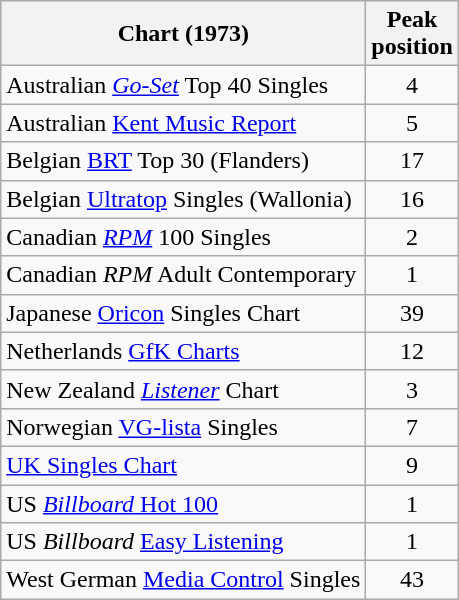<table class="wikitable sortable">
<tr>
<th>Chart (1973)</th>
<th>Peak<br>position</th>
</tr>
<tr>
<td>Australian <em><a href='#'>Go-Set</a></em> Top 40 Singles</td>
<td style="text-align:center;">4</td>
</tr>
<tr>
<td>Australian <a href='#'>Kent Music Report</a></td>
<td style="text-align:center;">5</td>
</tr>
<tr>
<td>Belgian <a href='#'>BRT</a> Top 30 (Flanders)</td>
<td style="text-align:center;">17</td>
</tr>
<tr>
<td>Belgian <a href='#'>Ultratop</a> Singles (Wallonia)</td>
<td style="text-align:center;">16</td>
</tr>
<tr>
<td>Canadian <a href='#'><em>RPM</em></a> 100 Singles</td>
<td style="text-align:center;">2</td>
</tr>
<tr>
<td>Canadian <em>RPM</em> Adult Contemporary</td>
<td style="text-align:center;">1</td>
</tr>
<tr>
<td>Japanese <a href='#'>Oricon</a> Singles Chart</td>
<td style="text-align:center;">39</td>
</tr>
<tr>
<td>Netherlands <a href='#'>GfK Charts</a></td>
<td style="text-align:center;">12</td>
</tr>
<tr>
<td>New Zealand <em><a href='#'>Listener</a></em> Chart</td>
<td style="text-align:center;">3</td>
</tr>
<tr>
<td>Norwegian <a href='#'>VG-lista</a> Singles</td>
<td style="text-align:center;">7</td>
</tr>
<tr>
<td><a href='#'>UK Singles Chart</a></td>
<td style="text-align:center;">9</td>
</tr>
<tr>
<td>US <a href='#'><em>Billboard</em> Hot 100</a></td>
<td style="text-align:center;">1</td>
</tr>
<tr>
<td>US <em>Billboard</em> <a href='#'>Easy Listening</a></td>
<td style="text-align:center;">1</td>
</tr>
<tr>
<td>West German <a href='#'>Media Control</a> Singles</td>
<td style="text-align:center;">43</td>
</tr>
</table>
